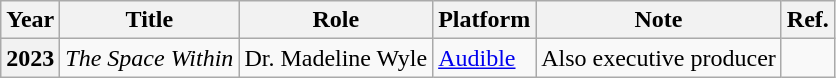<table class="wikitable plainrowheaders" style="margin-right: 0;">
<tr>
<th scope="col">Year</th>
<th scope="col">Title</th>
<th scope="col">Role</th>
<th scope="col">Platform</th>
<th scope="col">Note</th>
<th scope="col">Ref.</th>
</tr>
<tr>
<th scope=row>2023</th>
<td><em>The Space Within</em></td>
<td>Dr. Madeline Wyle</td>
<td><a href='#'>Audible</a></td>
<td>Also executive producer</td>
<td style="text-align:center;"></td>
</tr>
</table>
